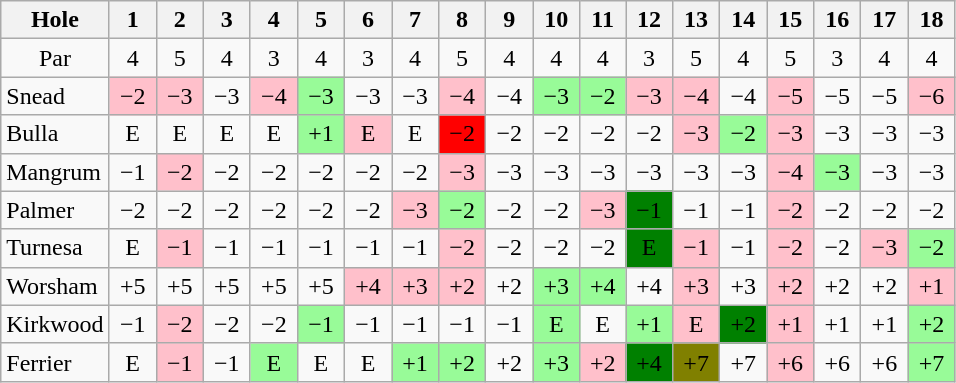<table class="wikitable" style="text-align:center">
<tr>
<th>Hole</th>
<th>  1  </th>
<th>  2  </th>
<th>  3  </th>
<th>  4  </th>
<th>  5  </th>
<th>  6  </th>
<th>  7  </th>
<th>  8  </th>
<th>  9  </th>
<th> 10 </th>
<th> 11 </th>
<th> 12 </th>
<th> 13 </th>
<th> 14 </th>
<th> 15 </th>
<th> 16 </th>
<th> 17 </th>
<th> 18 </th>
</tr>
<tr>
<td>Par</td>
<td>4</td>
<td>5</td>
<td>4</td>
<td>3</td>
<td>4</td>
<td>3</td>
<td>4</td>
<td>5</td>
<td>4</td>
<td>4</td>
<td>4</td>
<td>3</td>
<td>5</td>
<td>4</td>
<td>5</td>
<td>3</td>
<td>4</td>
<td>4</td>
</tr>
<tr>
<td align=left> Snead</td>
<td style="background: Pink;">−2</td>
<td style="background: Pink;">−3</td>
<td>−3</td>
<td style="background: Pink;">−4</td>
<td style="background: PaleGreen;">−3</td>
<td>−3</td>
<td>−3</td>
<td style="background: Pink;">−4</td>
<td>−4</td>
<td style="background: PaleGreen;">−3</td>
<td style="background: PaleGreen;">−2</td>
<td style="background: Pink;">−3</td>
<td style="background: Pink;">−4</td>
<td>−4</td>
<td style="background: Pink;">−5</td>
<td>−5</td>
<td>−5</td>
<td style="background: Pink;">−6</td>
</tr>
<tr>
<td align=left> Bulla</td>
<td>E</td>
<td>E</td>
<td>E</td>
<td>E</td>
<td style="background: PaleGreen;">+1</td>
<td style="background: Pink;">E</td>
<td>E</td>
<td style="background: Red;">−2</td>
<td>−2</td>
<td>−2</td>
<td>−2</td>
<td>−2</td>
<td style="background: Pink;">−3</td>
<td style="background: PaleGreen;">−2</td>
<td style="background: Pink;">−3</td>
<td>−3</td>
<td>−3</td>
<td>−3</td>
</tr>
<tr>
<td align=left> Mangrum</td>
<td>−1</td>
<td style="background: Pink;">−2</td>
<td>−2</td>
<td>−2</td>
<td>−2</td>
<td>−2</td>
<td>−2</td>
<td style="background: Pink;">−3</td>
<td>−3</td>
<td>−3</td>
<td>−3</td>
<td>−3</td>
<td>−3</td>
<td>−3</td>
<td style="background: Pink;">−4</td>
<td style="background: PaleGreen;">−3</td>
<td>−3</td>
<td>−3</td>
</tr>
<tr>
<td align=left> Palmer</td>
<td>−2</td>
<td>−2</td>
<td>−2</td>
<td>−2</td>
<td>−2</td>
<td>−2</td>
<td style="background: Pink;">−3</td>
<td style="background: PaleGreen;">−2</td>
<td>−2</td>
<td>−2</td>
<td style="background: Pink;">−3</td>
<td style="background: Green;">−1</td>
<td>−1</td>
<td>−1</td>
<td style="background: Pink;">−2</td>
<td>−2</td>
<td>−2</td>
<td>−2</td>
</tr>
<tr>
<td align=left> Turnesa</td>
<td>E</td>
<td style="background: Pink;">−1</td>
<td>−1</td>
<td>−1</td>
<td>−1</td>
<td>−1</td>
<td>−1</td>
<td style="background: Pink;">−2</td>
<td>−2</td>
<td>−2</td>
<td>−2</td>
<td style="background: Green;">E</td>
<td style="background: Pink;">−1</td>
<td>−1</td>
<td style="background: Pink;">−2</td>
<td>−2</td>
<td style="background: Pink;">−3</td>
<td style="background: PaleGreen;">−2</td>
</tr>
<tr>
<td align=left> Worsham</td>
<td>+5</td>
<td>+5</td>
<td>+5</td>
<td>+5</td>
<td>+5</td>
<td style="background: Pink;">+4</td>
<td style="background: Pink;">+3</td>
<td style="background: Pink;">+2</td>
<td>+2</td>
<td style="background: PaleGreen;">+3</td>
<td style="background: PaleGreen;">+4</td>
<td>+4</td>
<td style="background: Pink;">+3</td>
<td>+3</td>
<td style="background: Pink;">+2</td>
<td>+2</td>
<td>+2</td>
<td style="background: Pink;">+1</td>
</tr>
<tr>
<td align=left> Kirkwood</td>
<td>−1</td>
<td style="background: Pink;">−2</td>
<td>−2</td>
<td>−2</td>
<td style="background: PaleGreen;">−1</td>
<td>−1</td>
<td>−1</td>
<td>−1</td>
<td>−1</td>
<td style="background: PaleGreen;">E</td>
<td>E</td>
<td style="background: PaleGreen;">+1</td>
<td style="background: Pink;">E</td>
<td style="background: Green;">+2</td>
<td style="background: Pink;">+1</td>
<td>+1</td>
<td>+1</td>
<td style="background: PaleGreen;">+2</td>
</tr>
<tr>
<td align=left> Ferrier</td>
<td>E</td>
<td style="background: Pink;">−1</td>
<td>−1</td>
<td style="background: PaleGreen;">E</td>
<td>E</td>
<td>E</td>
<td style="background: PaleGreen;">+1</td>
<td style="background: PaleGreen;">+2</td>
<td>+2</td>
<td style="background: PaleGreen;">+3</td>
<td style="background: Pink;">+2</td>
<td style="background: Green;">+4</td>
<td style="background: Olive;">+7</td>
<td>+7</td>
<td style="background: Pink;">+6</td>
<td>+6</td>
<td>+6</td>
<td style="background: PaleGreen;">+7</td>
</tr>
</table>
